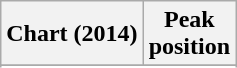<table class="wikitable sortable plainrowheaders" style="text-align:center">
<tr>
<th scope="col">Chart (2014)</th>
<th scope="col">Peak<br>position</th>
</tr>
<tr>
</tr>
<tr>
</tr>
</table>
